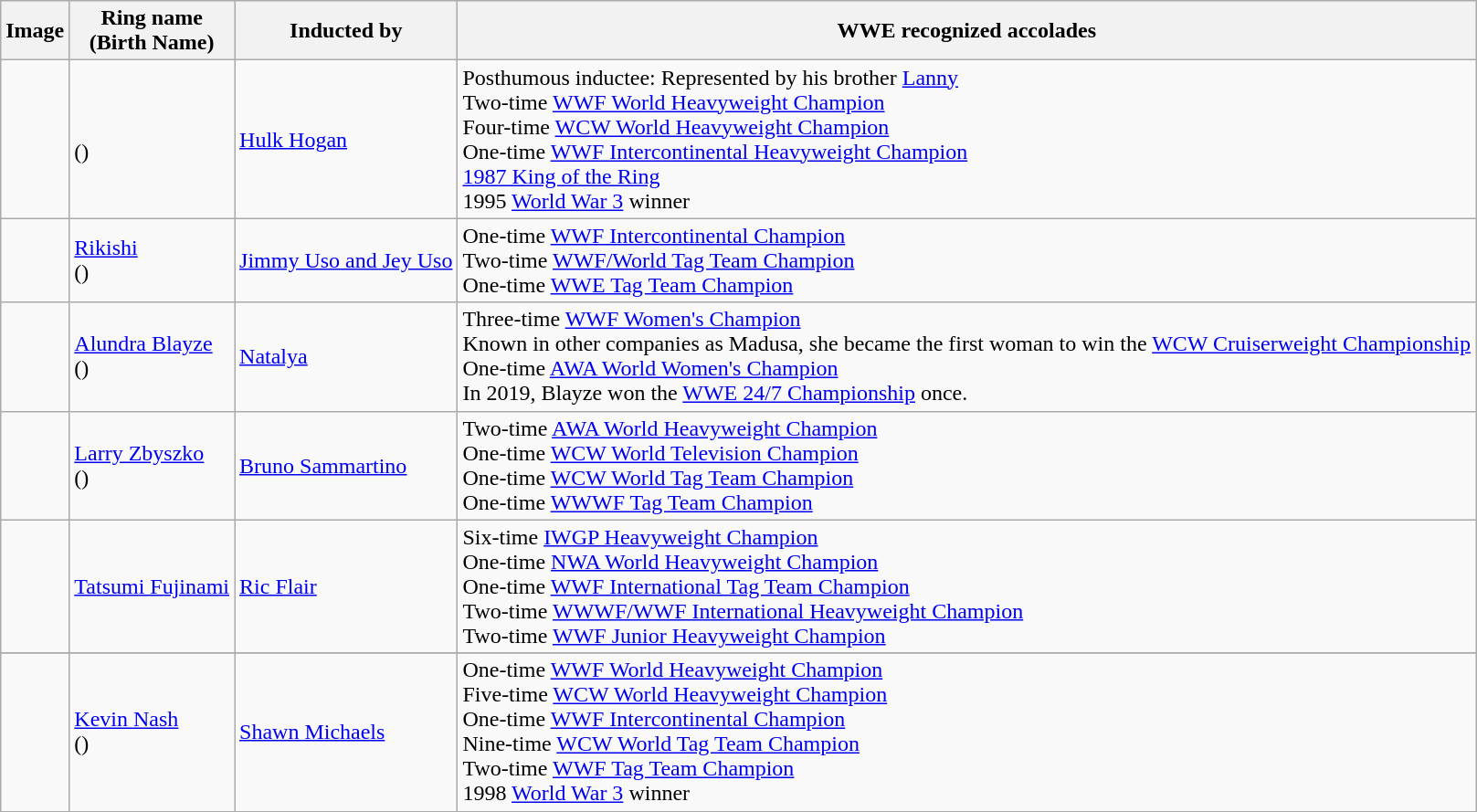<table class="wikitable">
<tr>
<th class="unsortable">Image</th>
<th>Ring name<br>(Birth Name)</th>
<th>Inducted by</th>
<th class="unsortable">WWE recognized accolades</th>
</tr>
<tr>
<td></td>
<td><strong></strong><br>()</td>
<td><a href='#'>Hulk Hogan</a></td>
<td>Posthumous inductee: Represented by his brother <a href='#'>Lanny</a><br>Two-time <a href='#'>WWF World Heavyweight Champion</a><br>Four-time <a href='#'>WCW World Heavyweight Champion</a><br>One-time <a href='#'>WWF Intercontinental Heavyweight Champion</a><br><a href='#'>1987 King of the Ring</a><br>1995 <a href='#'>World War 3</a> winner</td>
</tr>
<tr>
<td></td>
<td><a href='#'>Rikishi</a><br>()</td>
<td><a href='#'>Jimmy Uso and Jey Uso</a></td>
<td>One-time <a href='#'>WWF Intercontinental Champion</a><br>Two-time <a href='#'>WWF/World Tag Team Champion</a><br>One-time <a href='#'>WWE Tag Team Champion</a></td>
</tr>
<tr>
<td></td>
<td><a href='#'>Alundra Blayze</a><br>()</td>
<td><a href='#'>Natalya</a></td>
<td>Three-time <a href='#'>WWF Women's Champion</a><br>Known in other companies as Madusa, she became the first woman to win the <a href='#'>WCW Cruiserweight Championship</a> <br>One-time <a href='#'>AWA World Women's Champion</a><br>In 2019, Blayze won the <a href='#'>WWE 24/7 Championship</a> once.</td>
</tr>
<tr>
<td></td>
<td><a href='#'>Larry Zbyszko</a><br>()</td>
<td><a href='#'>Bruno Sammartino</a></td>
<td>Two-time <a href='#'>AWA World Heavyweight Champion</a><br>One-time <a href='#'>WCW World Television Champion</a><br>One-time <a href='#'>WCW World Tag Team Champion</a><br>One-time <a href='#'>WWWF Tag Team Champion</a></td>
</tr>
<tr>
<td></td>
<td><a href='#'>Tatsumi Fujinami</a></td>
<td><a href='#'>Ric Flair</a></td>
<td>Six-time <a href='#'>IWGP Heavyweight Champion</a><br>One-time <a href='#'>NWA World Heavyweight Champion</a><br>One-time <a href='#'>WWF International Tag Team Champion</a><br>Two-time <a href='#'>WWWF/WWF International Heavyweight Champion</a><br>Two-time <a href='#'>WWF Junior Heavyweight Champion</a></td>
</tr>
<tr>
</tr>
<tr>
<td></td>
<td><a href='#'>Kevin Nash</a><strong></strong><br>()</td>
<td><a href='#'>Shawn Michaels</a></td>
<td>One-time <a href='#'>WWF World Heavyweight Champion</a><br>Five-time <a href='#'>WCW World Heavyweight Champion</a><br>One-time <a href='#'>WWF Intercontinental Champion</a><br>Nine-time <a href='#'>WCW World Tag Team Champion</a><br>Two-time <a href='#'>WWF Tag Team Champion</a><br>1998 <a href='#'>World War 3</a> winner</td>
</tr>
<tr>
</tr>
</table>
